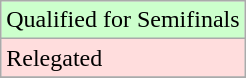<table class="wikitable">
<tr width=10px bgcolor="#ccffcc">
<td>Qualified for Semifinals</td>
</tr>
<tr width=10px bgcolor="#ffdddd">
<td>Relegated</td>
</tr>
<tr>
</tr>
</table>
